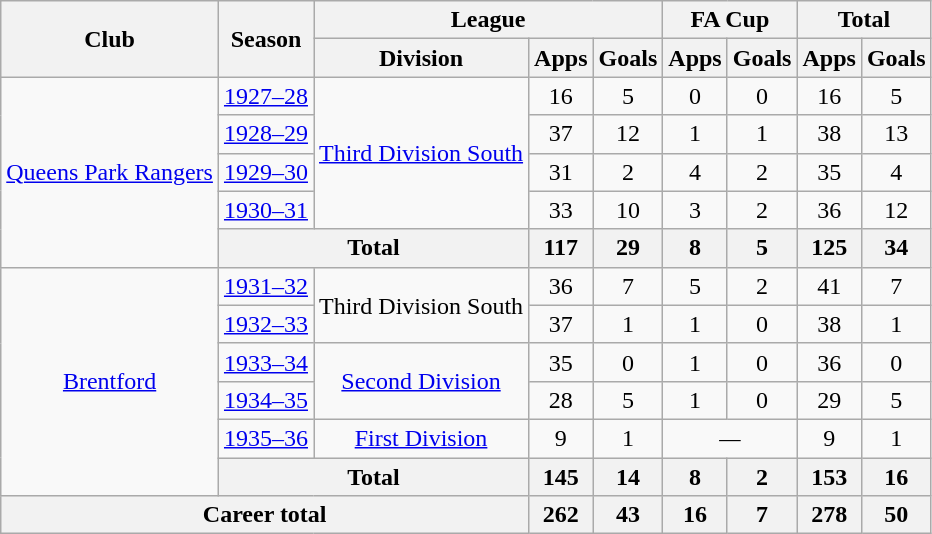<table class="wikitable" style="text-align: center;">
<tr>
<th rowspan="2">Club</th>
<th rowspan="2">Season</th>
<th colspan="3">League</th>
<th colspan="2">FA Cup</th>
<th colspan="2">Total</th>
</tr>
<tr>
<th>Division</th>
<th>Apps</th>
<th>Goals</th>
<th>Apps</th>
<th>Goals</th>
<th>Apps</th>
<th>Goals</th>
</tr>
<tr>
<td rowspan="5"><a href='#'>Queens Park Rangers</a></td>
<td><a href='#'>1927–28</a></td>
<td rowspan="4"><a href='#'>Third Division South</a></td>
<td>16</td>
<td>5</td>
<td>0</td>
<td>0</td>
<td>16</td>
<td>5</td>
</tr>
<tr>
<td><a href='#'>1928–29</a></td>
<td>37</td>
<td>12</td>
<td>1</td>
<td>1</td>
<td>38</td>
<td>13</td>
</tr>
<tr>
<td><a href='#'>1929–30</a></td>
<td>31</td>
<td>2</td>
<td>4</td>
<td>2</td>
<td>35</td>
<td>4</td>
</tr>
<tr>
<td><a href='#'>1930–31</a></td>
<td>33</td>
<td>10</td>
<td>3</td>
<td>2</td>
<td>36</td>
<td>12</td>
</tr>
<tr>
<th colspan="2">Total</th>
<th>117</th>
<th>29</th>
<th>8</th>
<th>5</th>
<th>125</th>
<th>34</th>
</tr>
<tr>
<td rowspan="6"><a href='#'>Brentford</a></td>
<td><a href='#'>1931–32</a></td>
<td rowspan="2">Third Division South</td>
<td>36</td>
<td>7</td>
<td>5</td>
<td>2</td>
<td>41</td>
<td>7</td>
</tr>
<tr>
<td><a href='#'>1932–33</a></td>
<td>37</td>
<td>1</td>
<td>1</td>
<td>0</td>
<td>38</td>
<td>1</td>
</tr>
<tr>
<td><a href='#'>1933–34</a></td>
<td rowspan="2"><a href='#'>Second Division</a></td>
<td>35</td>
<td>0</td>
<td>1</td>
<td>0</td>
<td>36</td>
<td>0</td>
</tr>
<tr>
<td><a href='#'>1934–35</a></td>
<td>28</td>
<td>5</td>
<td>1</td>
<td>0</td>
<td>29</td>
<td>5</td>
</tr>
<tr>
<td><a href='#'>1935–36</a></td>
<td><a href='#'>First Division</a></td>
<td>9</td>
<td>1</td>
<td colspan="2"><em>—</em></td>
<td>9</td>
<td>1</td>
</tr>
<tr>
<th colspan="2">Total</th>
<th>145</th>
<th>14</th>
<th>8</th>
<th>2</th>
<th>153</th>
<th>16</th>
</tr>
<tr>
<th colspan="3">Career total</th>
<th>262</th>
<th>43</th>
<th>16</th>
<th>7</th>
<th>278</th>
<th>50</th>
</tr>
</table>
